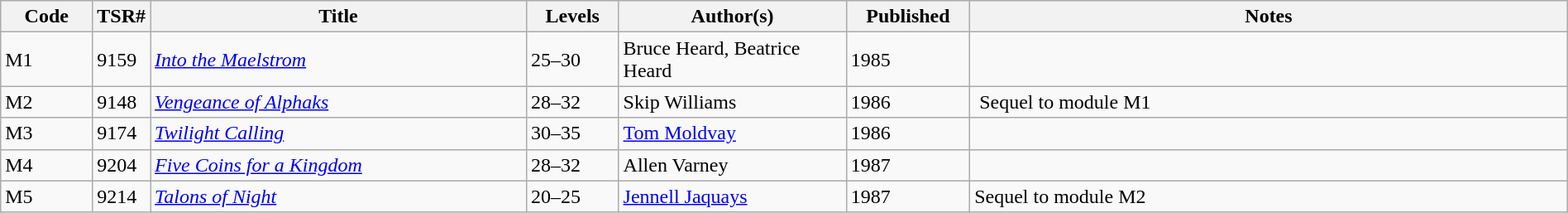<table class="wikitable" style="width: 100%">
<tr>
<th scope="col" style="width: 6%;">Code</th>
<th>TSR#</th>
<th scope="col" style="width: 25%;">Title</th>
<th scope="col" style="width: 6%;">Levels</th>
<th scope="col" style="width: 15%;">Author(s)</th>
<th scope="col" style="width: 8%;">Published</th>
<th scope="col" style="width: 40%;">Notes</th>
</tr>
<tr>
<td>M1</td>
<td>9159</td>
<td><em><a href='#'>Into the Maelstrom</a></em></td>
<td>25–30</td>
<td>Bruce Heard, Beatrice Heard</td>
<td>1985</td>
<td> </td>
</tr>
<tr>
<td>M2</td>
<td>9148</td>
<td><em><a href='#'>Vengeance of Alphaks</a></em></td>
<td>28–32</td>
<td>Skip Williams</td>
<td>1986</td>
<td> Sequel to module M1</td>
</tr>
<tr>
<td>M3</td>
<td>9174</td>
<td><em><a href='#'>Twilight Calling</a></em></td>
<td>30–35</td>
<td><a href='#'>Tom Moldvay</a></td>
<td>1986</td>
<td> </td>
</tr>
<tr>
<td>M4</td>
<td>9204</td>
<td><em><a href='#'>Five Coins for a Kingdom</a></em></td>
<td>28–32</td>
<td>Allen Varney</td>
<td>1987</td>
<td> </td>
</tr>
<tr>
<td>M5</td>
<td>9214</td>
<td><em><a href='#'>Talons of Night</a></em></td>
<td>20–25</td>
<td><a href='#'>Jennell Jaquays</a></td>
<td>1987</td>
<td>Sequel to module M2</td>
</tr>
</table>
